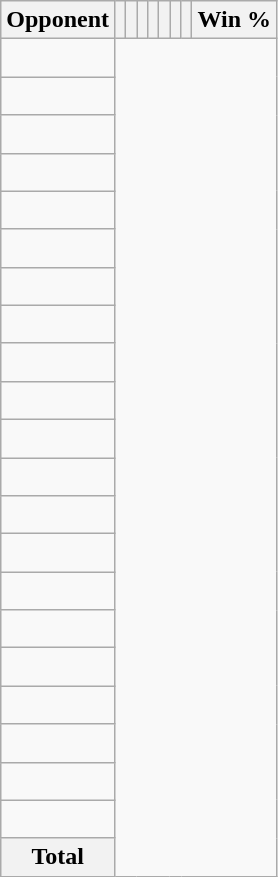<table class="wikitable sortable collapsible collapsed" style="text-align: center;">
<tr>
<th>Opponent</th>
<th></th>
<th></th>
<th></th>
<th></th>
<th></th>
<th></th>
<th></th>
<th>Win %</th>
</tr>
<tr>
<td align="left"><br></td>
</tr>
<tr>
<td align="left"><br></td>
</tr>
<tr>
<td align="left"><br></td>
</tr>
<tr>
<td align="left"><br></td>
</tr>
<tr>
<td align="left"><br></td>
</tr>
<tr>
<td align="left"><br></td>
</tr>
<tr>
<td align="left"><br></td>
</tr>
<tr>
<td align="left"><br></td>
</tr>
<tr>
<td align="left"><br></td>
</tr>
<tr>
<td align="left"><br></td>
</tr>
<tr>
<td align="left"><br></td>
</tr>
<tr>
<td align="left"><br></td>
</tr>
<tr>
<td align="left"><br></td>
</tr>
<tr>
<td align="left"><br></td>
</tr>
<tr>
<td align="left"><br></td>
</tr>
<tr>
<td align="left"><br></td>
</tr>
<tr>
<td align="left"><br></td>
</tr>
<tr>
<td align="left"><br></td>
</tr>
<tr>
<td align="left"><br></td>
</tr>
<tr>
<td align="left"><br></td>
</tr>
<tr>
<td align="left"><br></td>
</tr>
<tr class="sortbottom">
<th>Total<br></th>
</tr>
</table>
